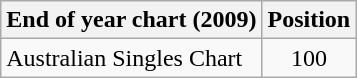<table class="wikitable sortable">
<tr>
<th>End of year chart (2009)</th>
<th>Position</th>
</tr>
<tr>
<td>Australian Singles Chart</td>
<td align="center">100</td>
</tr>
</table>
